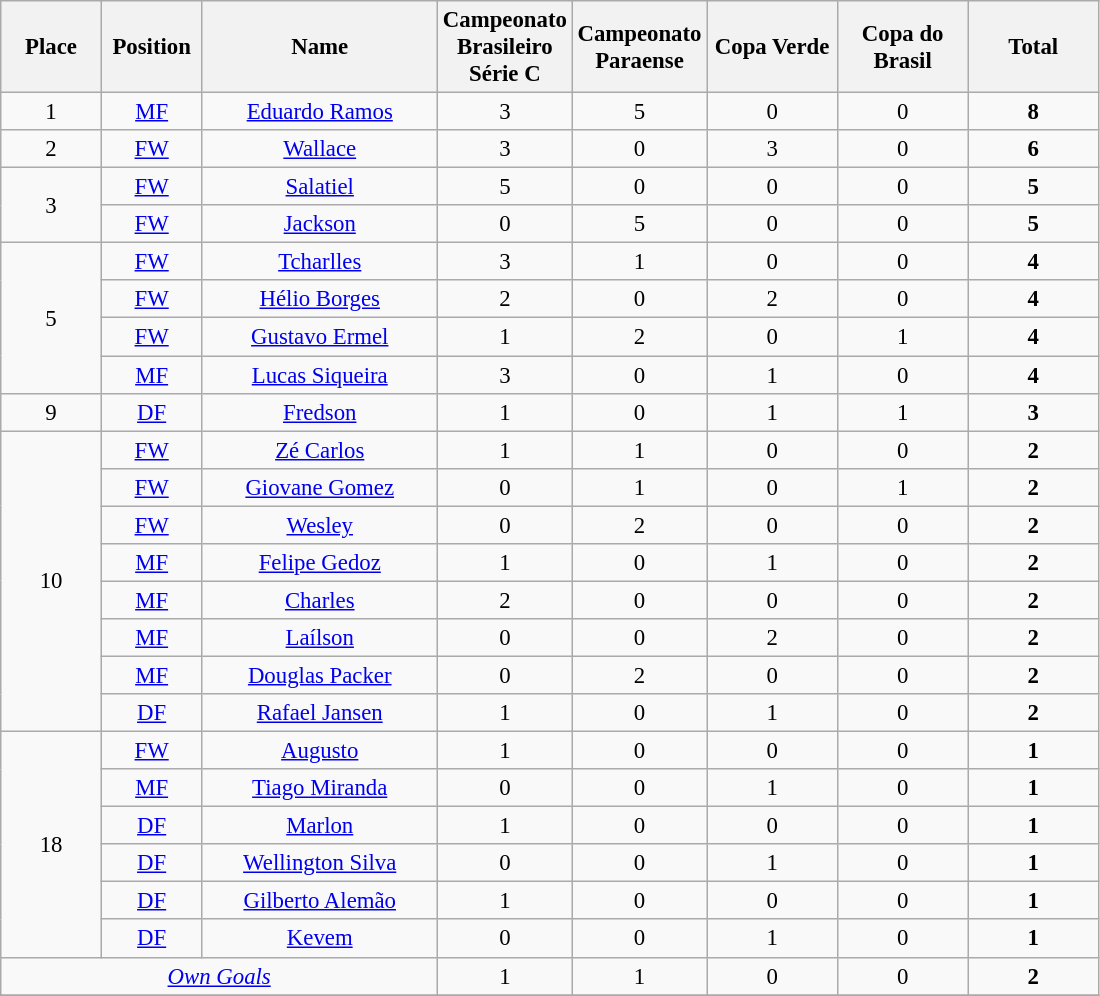<table class="wikitable" style="font-size: 95%; text-align: center;">
<tr>
<th width=60>Place</th>
<th width=60>Position</th>
<th width=150>Name</th>
<th width=80>Campeonato Brasileiro Série C</th>
<th width=80>Campeonato Paraense</th>
<th width=80>Copa Verde</th>
<th width=80>Copa do Brasil</th>
<th width=80><strong>Total</strong></th>
</tr>
<tr>
<td rowspan="1">1</td>
<td><a href='#'>MF</a></td>
<td><a href='#'>Eduardo Ramos</a></td>
<td>3</td>
<td>5</td>
<td>0</td>
<td>0</td>
<td><strong>8</strong></td>
</tr>
<tr>
<td rowspan="1">2</td>
<td><a href='#'>FW</a></td>
<td><a href='#'>Wallace</a></td>
<td>3</td>
<td>0</td>
<td>3</td>
<td>0</td>
<td><strong>6</strong></td>
</tr>
<tr>
<td rowspan="2">3</td>
<td><a href='#'>FW</a></td>
<td><a href='#'>Salatiel</a></td>
<td>5</td>
<td>0</td>
<td>0</td>
<td>0</td>
<td><strong>5</strong></td>
</tr>
<tr>
<td><a href='#'>FW</a></td>
<td><a href='#'>Jackson</a></td>
<td>0</td>
<td>5</td>
<td>0</td>
<td>0</td>
<td><strong>5</strong></td>
</tr>
<tr>
<td rowspan="4">5</td>
<td><a href='#'>FW</a></td>
<td><a href='#'>Tcharlles</a></td>
<td>3</td>
<td>1</td>
<td>0</td>
<td>0</td>
<td><strong>4</strong></td>
</tr>
<tr>
<td><a href='#'>FW</a></td>
<td><a href='#'>Hélio Borges</a></td>
<td>2</td>
<td>0</td>
<td>2</td>
<td>0</td>
<td><strong>4</strong></td>
</tr>
<tr>
<td><a href='#'>FW</a></td>
<td><a href='#'>Gustavo Ermel</a></td>
<td>1</td>
<td>2</td>
<td>0</td>
<td>1</td>
<td><strong>4</strong></td>
</tr>
<tr>
<td><a href='#'>MF</a></td>
<td><a href='#'>Lucas Siqueira</a></td>
<td>3</td>
<td>0</td>
<td>1</td>
<td>0</td>
<td><strong>4</strong></td>
</tr>
<tr>
<td rowspan="1">9</td>
<td><a href='#'>DF</a></td>
<td><a href='#'>Fredson</a></td>
<td>1</td>
<td>0</td>
<td>1</td>
<td>1</td>
<td><strong>3</strong></td>
</tr>
<tr>
<td rowspan="8">10</td>
<td><a href='#'>FW</a></td>
<td><a href='#'>Zé Carlos</a></td>
<td>1</td>
<td>1</td>
<td>0</td>
<td>0</td>
<td><strong>2</strong></td>
</tr>
<tr>
<td><a href='#'>FW</a></td>
<td><a href='#'>Giovane Gomez</a></td>
<td>0</td>
<td>1</td>
<td>0</td>
<td>1</td>
<td><strong>2</strong></td>
</tr>
<tr>
<td><a href='#'>FW</a></td>
<td><a href='#'>Wesley</a></td>
<td>0</td>
<td>2</td>
<td>0</td>
<td>0</td>
<td><strong>2</strong></td>
</tr>
<tr>
<td><a href='#'>MF</a></td>
<td><a href='#'>Felipe Gedoz</a></td>
<td>1</td>
<td>0</td>
<td>1</td>
<td>0</td>
<td><strong>2</strong></td>
</tr>
<tr>
<td><a href='#'>MF</a></td>
<td><a href='#'>Charles</a></td>
<td>2</td>
<td>0</td>
<td>0</td>
<td>0</td>
<td><strong>2</strong></td>
</tr>
<tr>
<td><a href='#'>MF</a></td>
<td><a href='#'>Laílson</a></td>
<td>0</td>
<td>0</td>
<td>2</td>
<td>0</td>
<td><strong>2</strong></td>
</tr>
<tr>
<td><a href='#'>MF</a></td>
<td><a href='#'>Douglas Packer</a></td>
<td>0</td>
<td>2</td>
<td>0</td>
<td>0</td>
<td><strong>2</strong></td>
</tr>
<tr>
<td><a href='#'>DF</a></td>
<td><a href='#'>Rafael Jansen</a></td>
<td>1</td>
<td>0</td>
<td>1</td>
<td>0</td>
<td><strong>2</strong></td>
</tr>
<tr>
<td rowspan="6">18</td>
<td><a href='#'>FW</a></td>
<td><a href='#'>Augusto</a></td>
<td>1</td>
<td>0</td>
<td>0</td>
<td>0</td>
<td><strong>1</strong></td>
</tr>
<tr>
<td><a href='#'>MF</a></td>
<td><a href='#'>Tiago Miranda</a></td>
<td>0</td>
<td>0</td>
<td>1</td>
<td>0</td>
<td><strong>1</strong></td>
</tr>
<tr>
<td><a href='#'>DF</a></td>
<td><a href='#'>Marlon</a></td>
<td>1</td>
<td>0</td>
<td>0</td>
<td>0</td>
<td><strong>1</strong></td>
</tr>
<tr>
<td><a href='#'>DF</a></td>
<td><a href='#'>Wellington Silva</a></td>
<td>0</td>
<td>0</td>
<td>1</td>
<td>0</td>
<td><strong>1</strong></td>
</tr>
<tr>
<td><a href='#'>DF</a></td>
<td><a href='#'>Gilberto Alemão</a></td>
<td>1</td>
<td>0</td>
<td>0</td>
<td>0</td>
<td><strong>1</strong></td>
</tr>
<tr>
<td><a href='#'>DF</a></td>
<td><a href='#'>Kevem</a></td>
<td>0</td>
<td>0</td>
<td>1</td>
<td>0</td>
<td><strong>1</strong></td>
</tr>
<tr>
<td colspan="3"><em><a href='#'>Own Goals</a></em></td>
<td>1</td>
<td>1</td>
<td>0</td>
<td>0</td>
<td><strong>2</strong></td>
</tr>
<tr>
</tr>
</table>
